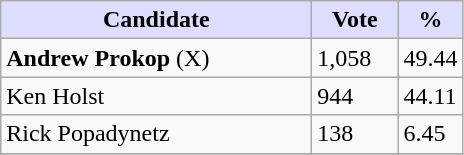<table class="wikitable">
<tr>
<th style="background:#ddf; width:200px;">Candidate</th>
<th style="background:#ddf; width:50px;">Vote</th>
<th style="background:#ddf; width:30px;">%</th>
</tr>
<tr>
<td><strong>Andrew Prokop</strong> (X)</td>
<td>1,058</td>
<td>49.44</td>
</tr>
<tr>
<td>Ken Holst</td>
<td>944</td>
<td>44.11</td>
</tr>
<tr>
<td>Rick Popadynetz</td>
<td>138</td>
<td>6.45</td>
</tr>
<tr>
</tr>
</table>
